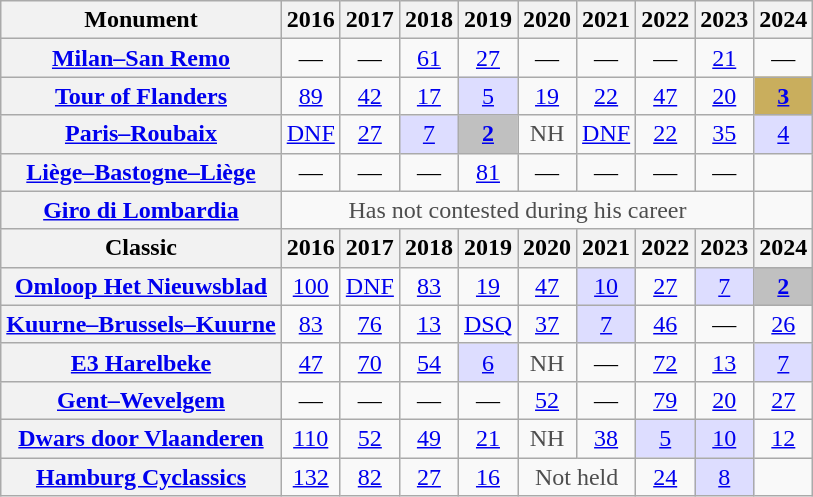<table class="wikitable plainrowheaders">
<tr>
<th>Monument</th>
<th scope="col">2016</th>
<th scope="col">2017</th>
<th scope="col">2018</th>
<th scope="col">2019</th>
<th scope="col">2020</th>
<th scope="col">2021</th>
<th scope="col">2022</th>
<th scope="col">2023</th>
<th scope="col">2024</th>
</tr>
<tr style="text-align:center;">
<th scope="row"><a href='#'>Milan–San Remo</a></th>
<td>—</td>
<td>—</td>
<td><a href='#'>61</a></td>
<td><a href='#'>27</a></td>
<td>—</td>
<td>—</td>
<td>—</td>
<td><a href='#'>21</a></td>
<td>—</td>
</tr>
<tr style="text-align:center;">
<th scope="row"><a href='#'>Tour of Flanders</a></th>
<td><a href='#'>89</a></td>
<td><a href='#'>42</a></td>
<td><a href='#'>17</a></td>
<td style="background:#ddf;"><a href='#'>5</a></td>
<td><a href='#'>19</a></td>
<td><a href='#'>22</a></td>
<td><a href='#'>47</a></td>
<td><a href='#'>20</a></td>
<td style="background:#C9AE5D;"><a href='#'><strong>3</strong></a></td>
</tr>
<tr style="text-align:center;">
<th scope="row"><a href='#'>Paris–Roubaix</a></th>
<td><a href='#'>DNF</a></td>
<td><a href='#'>27</a></td>
<td style="background:#ddf;"><a href='#'>7</a></td>
<td style="background:silver;"><a href='#'><strong>2</strong></a></td>
<td style="color:#4d4d4d;">NH</td>
<td><a href='#'>DNF</a></td>
<td><a href='#'>22</a></td>
<td><a href='#'>35</a></td>
<td style="background:#ddf;"><a href='#'>4</a></td>
</tr>
<tr style="text-align:center;">
<th scope="row"><a href='#'>Liège–Bastogne–Liège</a></th>
<td>—</td>
<td>—</td>
<td>—</td>
<td><a href='#'>81</a></td>
<td>—</td>
<td>—</td>
<td>—</td>
<td>—</td>
<td></td>
</tr>
<tr style="text-align:center;">
<th scope="row"><a href='#'>Giro di Lombardia</a></th>
<td colspan=8 style="color:#4d4d4d;">Has not contested during his career</td>
</tr>
<tr>
<th>Classic</th>
<th scope="col">2016</th>
<th scope="col">2017</th>
<th scope="col">2018</th>
<th scope="col">2019</th>
<th scope="col">2020</th>
<th scope="col">2021</th>
<th scope="col">2022</th>
<th scope="col">2023</th>
<th scope="col">2024</th>
</tr>
<tr style="text-align:center;">
<th scope="row"><a href='#'>Omloop Het Nieuwsblad</a></th>
<td><a href='#'>100</a></td>
<td><a href='#'>DNF</a></td>
<td><a href='#'>83</a></td>
<td><a href='#'>19</a></td>
<td><a href='#'>47</a></td>
<td style="background:#ddf;"><a href='#'>10</a></td>
<td><a href='#'>27</a></td>
<td style="background:#ddf;"><a href='#'>7</a></td>
<td style="background:silver;"><a href='#'><strong>2</strong></a></td>
</tr>
<tr style="text-align:center;">
<th scope="row"><a href='#'>Kuurne–Brussels–Kuurne</a></th>
<td><a href='#'>83</a></td>
<td><a href='#'>76</a></td>
<td><a href='#'>13</a></td>
<td><a href='#'>DSQ</a></td>
<td><a href='#'>37</a></td>
<td style="background:#ddf;"><a href='#'>7</a></td>
<td><a href='#'>46</a></td>
<td>—</td>
<td><a href='#'>26</a></td>
</tr>
<tr style="text-align:center;">
<th scope="row"><a href='#'>E3 Harelbeke</a></th>
<td><a href='#'>47</a></td>
<td><a href='#'>70</a></td>
<td><a href='#'>54</a></td>
<td style="background:#ddf;"><a href='#'>6</a></td>
<td style="color:#4d4d4d;">NH</td>
<td>—</td>
<td><a href='#'>72</a></td>
<td><a href='#'>13</a></td>
<td style="background:#ddf;"><a href='#'>7</a></td>
</tr>
<tr style="text-align:center;">
<th scope="row"><a href='#'>Gent–Wevelgem</a></th>
<td>—</td>
<td>—</td>
<td>—</td>
<td>—</td>
<td><a href='#'>52</a></td>
<td>—</td>
<td><a href='#'>79</a></td>
<td><a href='#'>20</a></td>
<td><a href='#'>27</a></td>
</tr>
<tr style="text-align:center;">
<th scope="row"><a href='#'>Dwars door Vlaanderen</a></th>
<td><a href='#'>110</a></td>
<td><a href='#'>52</a></td>
<td><a href='#'>49</a></td>
<td><a href='#'>21</a></td>
<td style="color:#4d4d4d;">NH</td>
<td><a href='#'>38</a></td>
<td style="background:#ddf;"><a href='#'>5</a></td>
<td style="background:#ddf;"><a href='#'>10</a></td>
<td><a href='#'>12</a></td>
</tr>
<tr style="text-align:center;">
<th scope="row"><a href='#'>Hamburg Cyclassics</a></th>
<td><a href='#'>132</a></td>
<td><a href='#'>82</a></td>
<td><a href='#'>27</a></td>
<td><a href='#'>16</a></td>
<td style="color:#4d4d4d;" colspan=2>Not held</td>
<td><a href='#'>24</a></td>
<td style="background:#ddf;"><a href='#'>8</a></td>
<td></td>
</tr>
</table>
